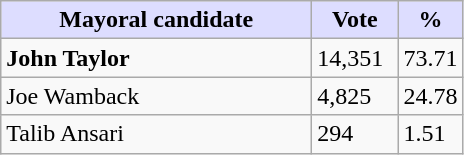<table class="wikitable">
<tr>
<th style="background:#ddf; width:200px;">Mayoral candidate</th>
<th style="background:#ddf; width:50px;">Vote</th>
<th style="background:#ddf; width:30px;">%</th>
</tr>
<tr>
<td><strong>John Taylor</strong></td>
<td>14,351</td>
<td>73.71</td>
</tr>
<tr>
<td>Joe Wamback</td>
<td>4,825</td>
<td>24.78</td>
</tr>
<tr>
<td>Talib Ansari</td>
<td>294</td>
<td>1.51</td>
</tr>
</table>
